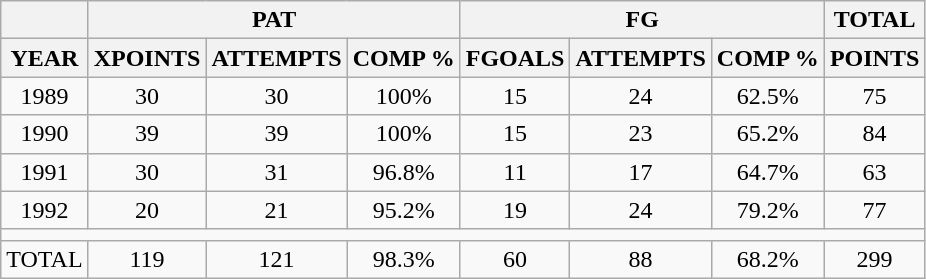<table class="wikitable" style="text-align:center">
<tr>
<th></th>
<th colspan=3>PAT</th>
<th colspan=3>FG</th>
<th colspan=1>TOTAL</th>
</tr>
<tr>
<th>YEAR</th>
<th>XPOINTS</th>
<th>ATTEMPTS</th>
<th>COMP %</th>
<th>FGOALS</th>
<th>ATTEMPTS</th>
<th>COMP %</th>
<th>POINTS</th>
</tr>
<tr>
<td>1989</td>
<td>30</td>
<td>30</td>
<td>100%</td>
<td>15</td>
<td>24</td>
<td>62.5%</td>
<td>75</td>
</tr>
<tr>
<td>1990</td>
<td>39</td>
<td>39</td>
<td>100%</td>
<td>15</td>
<td>23</td>
<td>65.2%</td>
<td>84</td>
</tr>
<tr>
<td>1991</td>
<td>30</td>
<td>31</td>
<td>96.8%</td>
<td>11</td>
<td>17</td>
<td>64.7%</td>
<td>63</td>
</tr>
<tr>
<td>1992</td>
<td>20</td>
<td>21</td>
<td>95.2%</td>
<td>19</td>
<td>24</td>
<td>79.2%</td>
<td>77</td>
</tr>
<tr>
<td colspan=8></td>
</tr>
<tr>
<td>TOTAL</td>
<td>119</td>
<td>121</td>
<td>98.3%</td>
<td>60</td>
<td>88</td>
<td>68.2%</td>
<td>299</td>
</tr>
</table>
